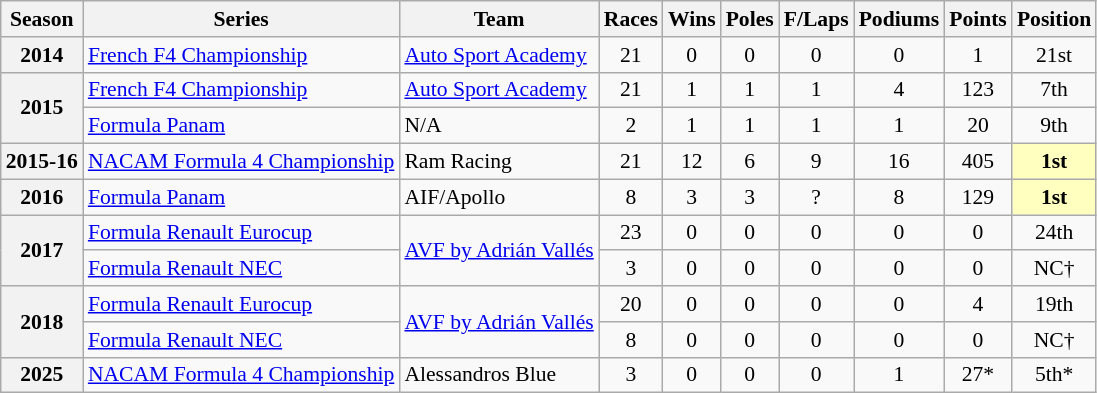<table class="wikitable" style="font-size: 90%; text-align:center">
<tr>
<th>Season</th>
<th>Series</th>
<th>Team</th>
<th>Races</th>
<th>Wins</th>
<th>Poles</th>
<th>F/Laps</th>
<th>Podiums</th>
<th>Points</th>
<th>Position</th>
</tr>
<tr>
<th>2014</th>
<td align=left><a href='#'>French F4 Championship</a></td>
<td align=left nowrap><a href='#'>Auto Sport Academy</a></td>
<td>21</td>
<td>0</td>
<td>0</td>
<td>0</td>
<td>0</td>
<td>1</td>
<td>21st</td>
</tr>
<tr>
<th rowspan=2>2015</th>
<td align=left><a href='#'>French F4 Championship</a></td>
<td align=left><a href='#'>Auto Sport Academy</a></td>
<td>21</td>
<td>1</td>
<td>1</td>
<td>1</td>
<td>4</td>
<td>123</td>
<td>7th</td>
</tr>
<tr>
<td align=left><a href='#'>Formula Panam</a></td>
<td align=left>N/A</td>
<td>2</td>
<td>1</td>
<td>1</td>
<td>1</td>
<td>1</td>
<td>20</td>
<td>9th</td>
</tr>
<tr>
<th nowrap>2015-16</th>
<td align=left><a href='#'>NACAM Formula 4 Championship</a></td>
<td align=left>Ram Racing</td>
<td>21</td>
<td>12</td>
<td>6</td>
<td>9</td>
<td>16</td>
<td>405</td>
<td style="background:#FFFFBF;"><strong>1st</strong></td>
</tr>
<tr>
<th>2016</th>
<td align=left><a href='#'>Formula Panam</a></td>
<td align=left>AIF/Apollo</td>
<td>8</td>
<td>3</td>
<td>3</td>
<td>?</td>
<td>8</td>
<td>129</td>
<td style="background:#FFFFBF;"><strong>1st</strong></td>
</tr>
<tr>
<th rowspan=2>2017</th>
<td align=left><a href='#'>Formula Renault Eurocup</a></td>
<td align=left rowspan=2><a href='#'>AVF by Adrián Vallés</a></td>
<td>23</td>
<td>0</td>
<td>0</td>
<td>0</td>
<td>0</td>
<td>0</td>
<td>24th</td>
</tr>
<tr>
<td align=left><a href='#'>Formula Renault NEC</a></td>
<td>3</td>
<td>0</td>
<td>0</td>
<td>0</td>
<td>0</td>
<td>0</td>
<td>NC†</td>
</tr>
<tr>
<th rowspan=2>2018</th>
<td align=left><a href='#'>Formula Renault Eurocup</a></td>
<td align=left rowspan=2><a href='#'>AVF by Adrián Vallés</a></td>
<td>20</td>
<td>0</td>
<td>0</td>
<td>0</td>
<td>0</td>
<td>4</td>
<td>19th</td>
</tr>
<tr>
<td align=left><a href='#'>Formula Renault NEC</a></td>
<td>8</td>
<td>0</td>
<td>0</td>
<td>0</td>
<td>0</td>
<td>0</td>
<td>NC†</td>
</tr>
<tr>
<th>2025</th>
<td align=left nowrap><a href='#'>NACAM Formula 4 Championship</a></td>
<td align=left>Alessandros Blue</td>
<td>3</td>
<td>0</td>
<td>0</td>
<td>0</td>
<td>1</td>
<td>27*</td>
<td>5th*</td>
</tr>
</table>
